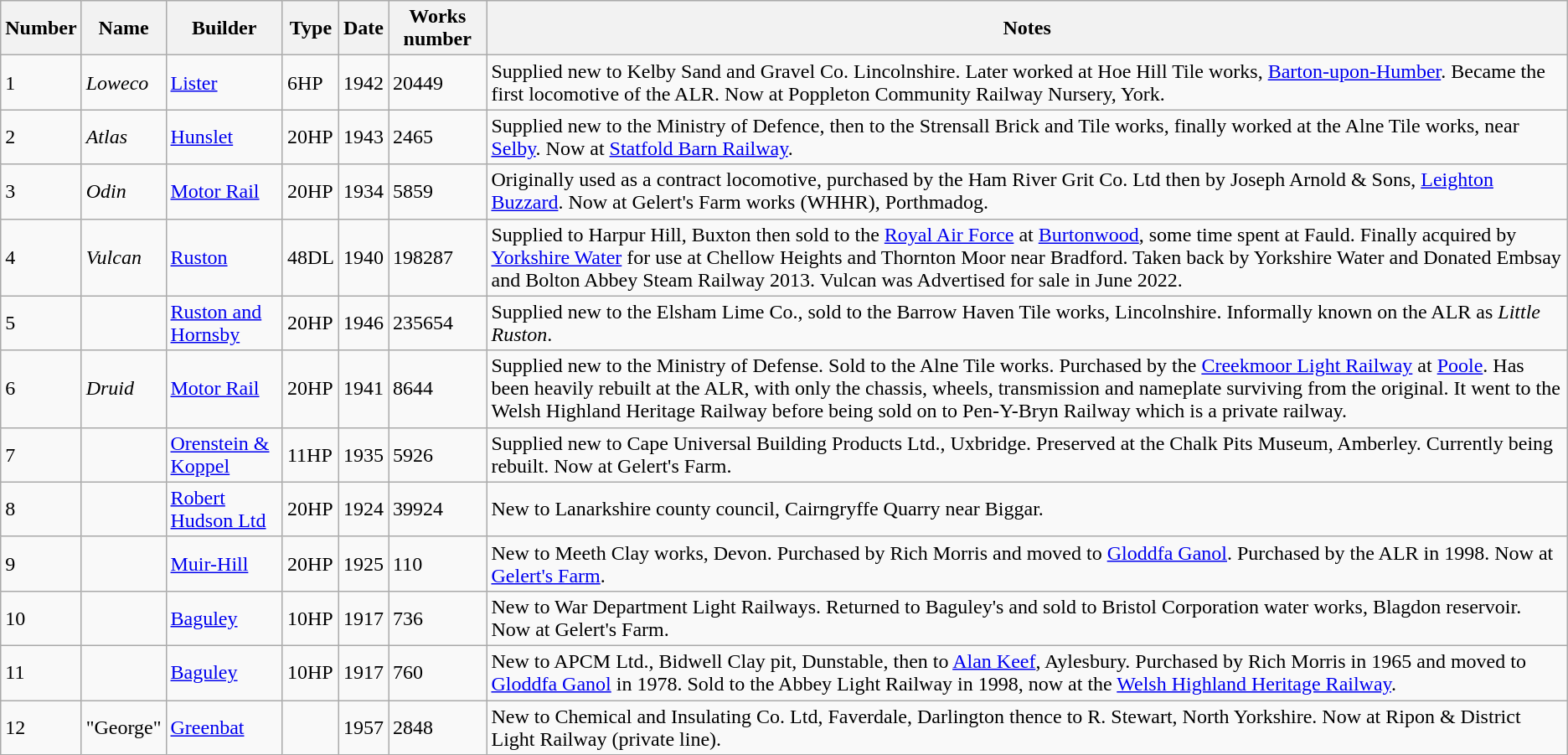<table class="wikitable">
<tr>
<th>Number</th>
<th>Name</th>
<th>Builder</th>
<th>Type</th>
<th>Date</th>
<th>Works number</th>
<th>Notes</th>
</tr>
<tr>
<td>1</td>
<td><em>Loweco</em></td>
<td><a href='#'>Lister</a></td>
<td> 6HP</td>
<td>1942</td>
<td>20449</td>
<td>Supplied new to Kelby Sand and Gravel Co. Lincolnshire. Later worked at Hoe Hill Tile works, <a href='#'>Barton-upon-Humber</a>. Became the first locomotive of the ALR. Now at Poppleton Community Railway Nursery, York.</td>
</tr>
<tr>
<td>2</td>
<td><em>Atlas</em></td>
<td><a href='#'>Hunslet</a></td>
<td> 20HP</td>
<td>1943</td>
<td>2465</td>
<td>Supplied new to the Ministry of Defence, then to the Strensall Brick and Tile works, finally worked at the Alne Tile works, near <a href='#'>Selby</a>. Now at <a href='#'>Statfold Barn Railway</a>.</td>
</tr>
<tr>
<td>3</td>
<td><em>Odin</em></td>
<td><a href='#'>Motor Rail</a></td>
<td> 20HP</td>
<td>1934</td>
<td>5859</td>
<td>Originally used as a contract locomotive, purchased by the Ham River Grit Co. Ltd then by Joseph Arnold & Sons, <a href='#'>Leighton Buzzard</a>. Now at Gelert's Farm works (WHHR), Porthmadog.</td>
</tr>
<tr>
<td>4</td>
<td><em>Vulcan</em></td>
<td><a href='#'>Ruston</a></td>
<td> 48DL</td>
<td>1940</td>
<td>198287</td>
<td>Supplied to Harpur Hill, Buxton then sold to the <a href='#'>Royal Air Force</a> at <a href='#'>Burtonwood</a>, some time spent at Fauld. Finally acquired by <a href='#'>Yorkshire Water</a> for use at Chellow Heights and Thornton Moor near Bradford. Taken back by Yorkshire Water and Donated Embsay and Bolton Abbey Steam Railway 2013. Vulcan was Advertised for sale in June 2022.</td>
</tr>
<tr>
<td>5</td>
<td></td>
<td><a href='#'>Ruston and Hornsby</a></td>
<td> 20HP</td>
<td>1946</td>
<td>235654</td>
<td>Supplied new to the Elsham Lime Co., sold to the Barrow Haven Tile works, Lincolnshire. Informally known on the ALR as <em>Little Ruston</em>.</td>
</tr>
<tr>
<td>6</td>
<td><em>Druid</em></td>
<td><a href='#'>Motor Rail</a></td>
<td> 20HP</td>
<td>1941</td>
<td>8644</td>
<td>Supplied new to the Ministry of Defense. Sold to the Alne Tile works. Purchased by the <a href='#'>Creekmoor Light Railway</a> at <a href='#'>Poole</a>. Has been heavily rebuilt at the ALR, with only the chassis, wheels, transmission and nameplate surviving from the original. It went to the Welsh Highland Heritage Railway before being sold on to Pen-Y-Bryn Railway which is a private railway.</td>
</tr>
<tr>
<td>7</td>
<td></td>
<td><a href='#'>Orenstein & Koppel</a></td>
<td> 11HP</td>
<td>1935</td>
<td>5926</td>
<td>Supplied new to Cape Universal Building Products Ltd., Uxbridge. Preserved at the Chalk Pits Museum, Amberley. Currently being rebuilt. Now at Gelert's Farm.</td>
</tr>
<tr>
<td>8</td>
<td></td>
<td><a href='#'>Robert Hudson Ltd</a></td>
<td> 20HP</td>
<td>1924</td>
<td>39924</td>
<td>New to Lanarkshire county council, Cairngryffe Quarry near Biggar.</td>
</tr>
<tr>
<td>9</td>
<td></td>
<td><a href='#'>Muir-Hill</a></td>
<td> 20HP</td>
<td>1925</td>
<td>110</td>
<td>New to Meeth Clay works, Devon. Purchased by Rich Morris and moved to <a href='#'>Gloddfa Ganol</a>. Purchased by the ALR in 1998. Now at <a href='#'>Gelert's Farm</a>.</td>
</tr>
<tr>
<td>10</td>
<td></td>
<td><a href='#'>Baguley</a></td>
<td> 10HP</td>
<td>1917</td>
<td>736</td>
<td>New to War Department Light Railways. Returned to Baguley's and sold to Bristol Corporation water works, Blagdon reservoir. Now at Gelert's Farm.</td>
</tr>
<tr>
<td>11</td>
<td></td>
<td><a href='#'>Baguley</a></td>
<td> 10HP</td>
<td>1917</td>
<td>760</td>
<td>New to APCM Ltd., Bidwell Clay pit, Dunstable, then to <a href='#'>Alan Keef</a>, Aylesbury. Purchased by Rich Morris in 1965 and moved to <a href='#'>Gloddfa Ganol</a> in 1978. Sold to the Abbey Light Railway in 1998, now at the <a href='#'>Welsh Highland Heritage Railway</a>.</td>
</tr>
<tr>
<td>12</td>
<td>"George"</td>
<td><a href='#'>Greenbat</a></td>
<td></td>
<td>1957</td>
<td>2848</td>
<td>New to Chemical and Insulating Co. Ltd, Faverdale, Darlington thence to R. Stewart, North Yorkshire. Now at Ripon & District Light Railway  (private line).</td>
</tr>
</table>
